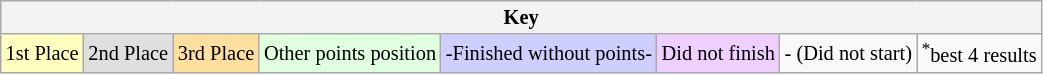<table class="wikitable" style="font-size: 85%; text-align: center; white-space: nowrap;">
<tr>
<th colspan="8" valign="middle">Key</th>
</tr>
<tr>
<td bgcolor="#FFFFBF">1st Place</td>
<td bgcolor="#DFDFDF">2nd Place</td>
<td bgcolor="#FFDF9F">3rd Place</td>
<td bgcolor="#DFFFDF">Other points position</td>
<td bgcolor="#CFCFFF">-Finished without points-</td>
<td bgcolor="#EFCFFF">Did not finish</td>
<td>- (Did not start)</td>
<td><sup>*</sup>best 4 results</td>
</tr>
</table>
